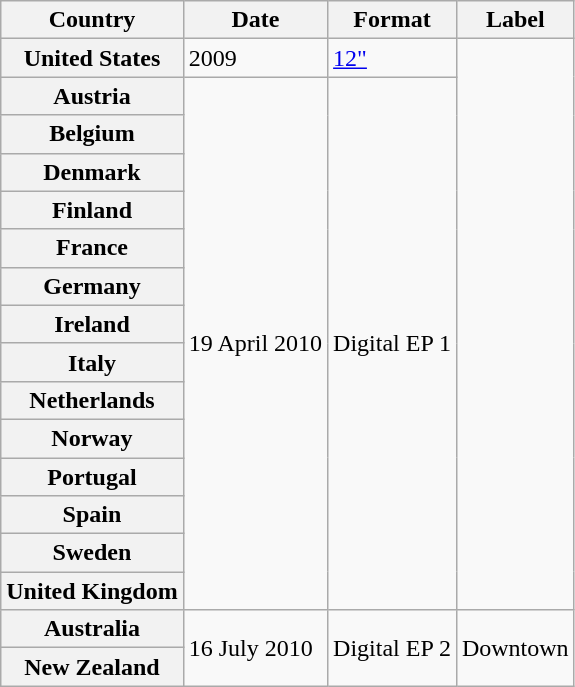<table class="wikitable plainrowheaders">
<tr>
<th scope="col">Country</th>
<th scope="col">Date</th>
<th scope="col">Format</th>
<th scope="col">Label</th>
</tr>
<tr>
<th scope="row">United States</th>
<td>2009</td>
<td><a href='#'>12"</a></td>
<td rowspan="15"></td>
</tr>
<tr>
<th scope="row">Austria</th>
<td rowspan="14">19 April 2010</td>
<td rowspan="14">Digital EP 1</td>
</tr>
<tr>
<th scope="row">Belgium</th>
</tr>
<tr>
<th scope="row">Denmark</th>
</tr>
<tr>
<th scope="row">Finland</th>
</tr>
<tr>
<th scope="row">France</th>
</tr>
<tr>
<th scope="row">Germany</th>
</tr>
<tr>
<th scope="row">Ireland</th>
</tr>
<tr>
<th scope="row">Italy</th>
</tr>
<tr>
<th scope="row">Netherlands</th>
</tr>
<tr>
<th scope="row">Norway</th>
</tr>
<tr>
<th scope="row">Portugal</th>
</tr>
<tr>
<th scope="row">Spain</th>
</tr>
<tr>
<th scope="row">Sweden</th>
</tr>
<tr>
<th scope="row">United Kingdom</th>
</tr>
<tr>
<th scope="row">Australia</th>
<td rowspan="2">16 July 2010</td>
<td rowspan="2">Digital EP 2</td>
<td rowspan="2">Downtown</td>
</tr>
<tr>
<th scope="row">New Zealand</th>
</tr>
</table>
